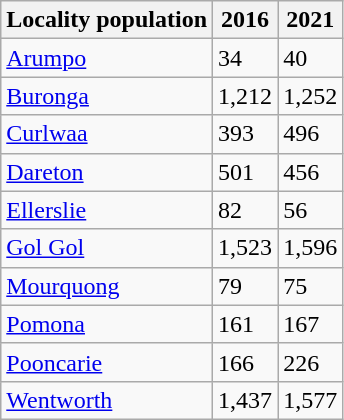<table class="wikitable">
<tr>
<th>Locality population</th>
<th><strong>2016</strong></th>
<th><strong>2021</strong></th>
</tr>
<tr>
<td><a href='#'>Arumpo</a></td>
<td>34</td>
<td>40</td>
</tr>
<tr>
<td><a href='#'>Buronga</a></td>
<td>1,212</td>
<td>1,252</td>
</tr>
<tr>
<td><a href='#'>Curlwaa</a></td>
<td>393</td>
<td>496</td>
</tr>
<tr>
<td><a href='#'>Dareton</a></td>
<td>501</td>
<td>456</td>
</tr>
<tr>
<td><a href='#'>Ellerslie</a></td>
<td>82</td>
<td>56</td>
</tr>
<tr>
<td><a href='#'>Gol Gol</a></td>
<td>1,523</td>
<td>1,596</td>
</tr>
<tr>
<td><a href='#'>Mourquong</a></td>
<td>79</td>
<td>75</td>
</tr>
<tr>
<td><a href='#'>Pomona</a></td>
<td>161</td>
<td>167</td>
</tr>
<tr>
<td><a href='#'>Pooncarie</a></td>
<td>166</td>
<td>226</td>
</tr>
<tr>
<td><a href='#'>Wentworth</a></td>
<td>1,437</td>
<td>1,577</td>
</tr>
</table>
